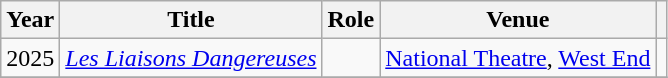<table class="wikitable unsortable">
<tr>
<th>Year</th>
<th>Title</th>
<th>Role</th>
<th class="unsortable">Venue</th>
<th class="unsortable"></th>
</tr>
<tr>
<td>2025</td>
<td><em><a href='#'>Les Liaisons Dangereuses</a></em></td>
<td></td>
<td><a href='#'>National Theatre</a>, <a href='#'>West End</a></td>
<td></td>
</tr>
<tr>
</tr>
</table>
